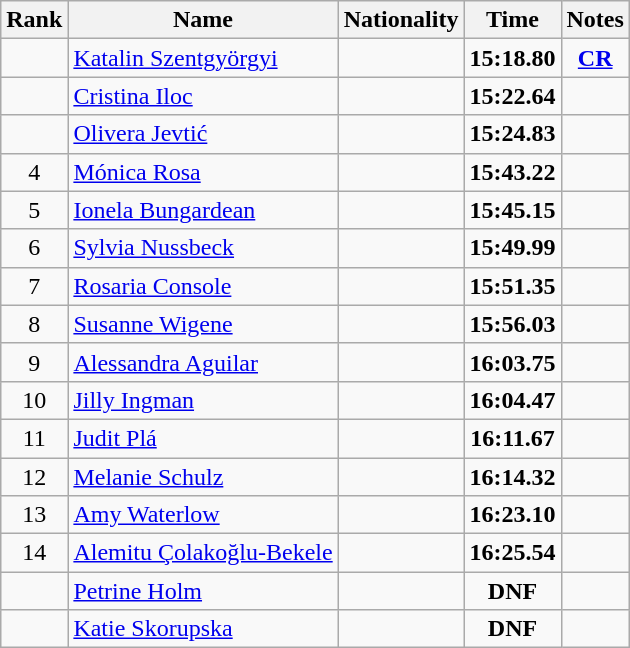<table class="wikitable sortable" style="text-align:center">
<tr>
<th>Rank</th>
<th>Name</th>
<th>Nationality</th>
<th>Time</th>
<th>Notes</th>
</tr>
<tr>
<td></td>
<td align=left><a href='#'>Katalin Szentgyörgyi</a></td>
<td align=left></td>
<td><strong>15:18.80</strong></td>
<td><strong><a href='#'>CR</a></strong></td>
</tr>
<tr>
<td></td>
<td align=left><a href='#'>Cristina Iloc</a></td>
<td align=left></td>
<td><strong>15:22.64</strong></td>
<td></td>
</tr>
<tr>
<td></td>
<td align=left><a href='#'>Olivera Jevtić</a></td>
<td align=left></td>
<td><strong>15:24.83</strong></td>
<td></td>
</tr>
<tr>
<td>4</td>
<td align=left><a href='#'>Mónica Rosa</a></td>
<td align=left></td>
<td><strong>15:43.22</strong></td>
<td></td>
</tr>
<tr>
<td>5</td>
<td align=left><a href='#'>Ionela Bungardean</a></td>
<td align=left></td>
<td><strong>15:45.15</strong></td>
<td></td>
</tr>
<tr>
<td>6</td>
<td align=left><a href='#'>Sylvia Nussbeck</a></td>
<td align=left></td>
<td><strong>15:49.99</strong></td>
<td></td>
</tr>
<tr>
<td>7</td>
<td align=left><a href='#'>Rosaria Console</a></td>
<td align=left></td>
<td><strong>15:51.35</strong></td>
<td></td>
</tr>
<tr>
<td>8</td>
<td align=left><a href='#'>Susanne Wigene</a></td>
<td align=left></td>
<td><strong>15:56.03</strong></td>
<td></td>
</tr>
<tr>
<td>9</td>
<td align=left><a href='#'>Alessandra Aguilar</a></td>
<td align=left></td>
<td><strong>16:03.75</strong></td>
<td></td>
</tr>
<tr>
<td>10</td>
<td align=left><a href='#'>Jilly Ingman</a></td>
<td align=left></td>
<td><strong>16:04.47</strong></td>
<td></td>
</tr>
<tr>
<td>11</td>
<td align=left><a href='#'>Judit Plá</a></td>
<td align=left></td>
<td><strong>16:11.67</strong></td>
<td></td>
</tr>
<tr>
<td>12</td>
<td align=left><a href='#'>Melanie Schulz</a></td>
<td align=left></td>
<td><strong>16:14.32</strong></td>
<td></td>
</tr>
<tr>
<td>13</td>
<td align=left><a href='#'>Amy Waterlow</a></td>
<td align=left></td>
<td><strong>16:23.10</strong></td>
<td></td>
</tr>
<tr>
<td>14</td>
<td align=left><a href='#'>Alemitu Çolakoğlu-Bekele</a></td>
<td align=left></td>
<td><strong>16:25.54</strong></td>
<td></td>
</tr>
<tr>
<td></td>
<td align=left><a href='#'>Petrine Holm</a></td>
<td align=left></td>
<td><strong>DNF</strong></td>
<td></td>
</tr>
<tr>
<td></td>
<td align=left><a href='#'>Katie Skorupska</a></td>
<td align=left></td>
<td><strong>DNF</strong></td>
<td></td>
</tr>
</table>
